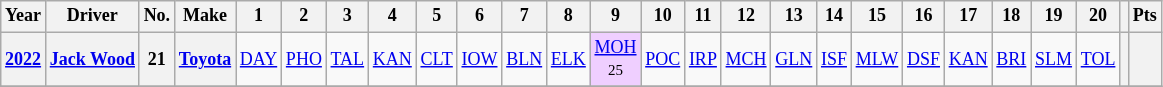<table class="wikitable" style="text-align:center; font-size:75%">
<tr>
<th>Year</th>
<th>Driver</th>
<th>No.</th>
<th>Make</th>
<th>1</th>
<th>2</th>
<th>3</th>
<th>4</th>
<th>5</th>
<th>6</th>
<th>7</th>
<th>8</th>
<th>9</th>
<th>10</th>
<th>11</th>
<th>12</th>
<th>13</th>
<th>14</th>
<th>15</th>
<th>16</th>
<th>17</th>
<th>18</th>
<th>19</th>
<th>20</th>
<th></th>
<th>Pts</th>
</tr>
<tr>
<th><a href='#'>2022</a></th>
<th><a href='#'>Jack Wood</a></th>
<th>21</th>
<th><a href='#'>Toyota</a></th>
<td><a href='#'>DAY</a></td>
<td><a href='#'>PHO</a></td>
<td><a href='#'>TAL</a></td>
<td><a href='#'>KAN</a></td>
<td><a href='#'>CLT</a></td>
<td><a href='#'>IOW</a></td>
<td><a href='#'>BLN</a></td>
<td><a href='#'>ELK</a></td>
<td style="background:#EFCFFF;"><a href='#'>MOH</a><br><small>25</small></td>
<td><a href='#'>POC</a></td>
<td><a href='#'>IRP</a></td>
<td><a href='#'>MCH</a></td>
<td><a href='#'>GLN</a></td>
<td><a href='#'>ISF</a></td>
<td><a href='#'>MLW</a></td>
<td><a href='#'>DSF</a></td>
<td><a href='#'>KAN</a></td>
<td><a href='#'>BRI</a></td>
<td><a href='#'>SLM</a></td>
<td><a href='#'>TOL</a></td>
<th></th>
<th></th>
</tr>
<tr>
</tr>
</table>
